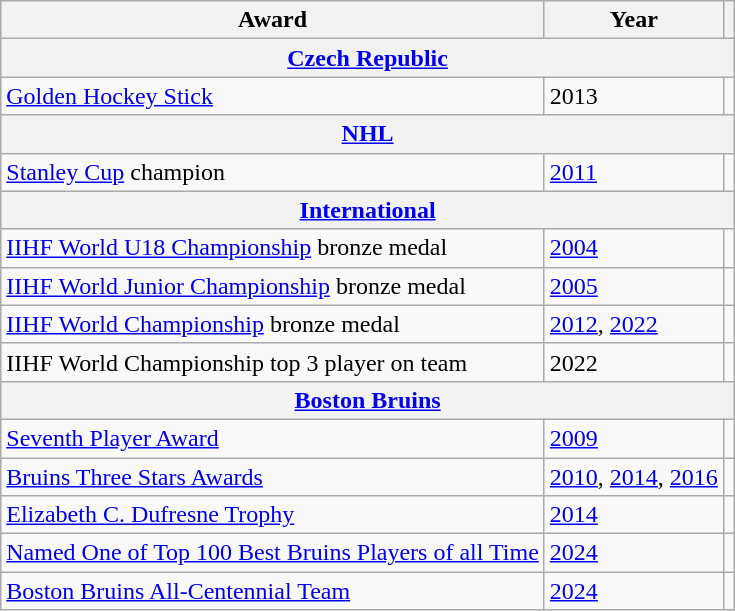<table class="wikitable">
<tr>
<th>Award</th>
<th>Year</th>
<th></th>
</tr>
<tr>
<th colspan="3"><a href='#'>Czech Republic</a></th>
</tr>
<tr>
<td><a href='#'>Golden Hockey Stick</a></td>
<td>2013</td>
<td></td>
</tr>
<tr>
<th colspan="3"><a href='#'>NHL</a></th>
</tr>
<tr>
<td><a href='#'>Stanley Cup</a> champion</td>
<td><a href='#'>2011</a></td>
<td></td>
</tr>
<tr>
<th colspan="3"><a href='#'>International</a></th>
</tr>
<tr>
<td><a href='#'>IIHF World U18 Championship</a> bronze medal</td>
<td><a href='#'>2004</a></td>
<td></td>
</tr>
<tr>
<td><a href='#'>IIHF World Junior Championship</a> bronze medal</td>
<td><a href='#'>2005</a></td>
<td></td>
</tr>
<tr>
<td><a href='#'>IIHF World Championship</a> bronze medal</td>
<td><a href='#'>2012</a>, <a href='#'>2022</a></td>
<td></td>
</tr>
<tr>
<td>IIHF World Championship top 3 player on team</td>
<td>2022</td>
<td></td>
</tr>
<tr>
<th colspan="3"><a href='#'>Boston Bruins</a></th>
</tr>
<tr>
<td><a href='#'>Seventh Player Award</a></td>
<td><a href='#'>2009</a></td>
<td></td>
</tr>
<tr>
<td><a href='#'>Bruins Three Stars Awards</a></td>
<td><a href='#'>2010</a>, <a href='#'>2014</a>, <a href='#'>2016</a></td>
<td></td>
</tr>
<tr>
<td><a href='#'>Elizabeth C. Dufresne Trophy</a></td>
<td><a href='#'>2014</a></td>
<td></td>
</tr>
<tr>
<td><a href='#'>Named One of Top 100 Best Bruins Players of all Time</a></td>
<td><a href='#'>2024</a></td>
<td></td>
</tr>
<tr>
<td><a href='#'>Boston Bruins All-Centennial Team</a></td>
<td><a href='#'>2024</a></td>
<td></td>
</tr>
</table>
